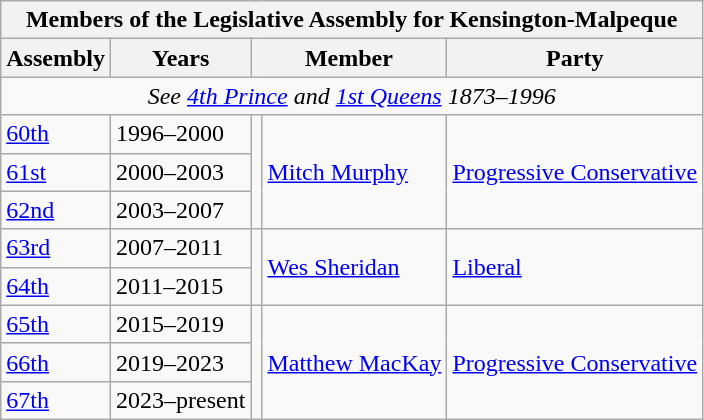<table class="wikitable" align=centre>
<tr>
<th colspan=5>Members of the Legislative Assembly for Kensington-Malpeque</th>
</tr>
<tr>
<th>Assembly</th>
<th>Years</th>
<th colspan="2">Member</th>
<th>Party</th>
</tr>
<tr>
<td align="center" colspan=5><em>See <a href='#'>4th Prince</a> and <a href='#'>1st Queens</a> 1873–1996</em></td>
</tr>
<tr>
<td><a href='#'>60th</a></td>
<td>1996–2000</td>
<td rowspan=3 ></td>
<td rowspan=3><a href='#'>Mitch Murphy</a></td>
<td rowspan=3><a href='#'>Progressive Conservative</a></td>
</tr>
<tr>
<td><a href='#'>61st</a></td>
<td>2000–2003</td>
</tr>
<tr>
<td><a href='#'>62nd</a></td>
<td>2003–2007</td>
</tr>
<tr>
<td><a href='#'>63rd</a></td>
<td>2007–2011</td>
<td rowspan=2 ></td>
<td rowspan=2><a href='#'>Wes Sheridan</a></td>
<td rowspan=2><a href='#'>Liberal</a></td>
</tr>
<tr>
<td><a href='#'>64th</a></td>
<td>2011–2015</td>
</tr>
<tr>
<td><a href='#'>65th</a></td>
<td>2015–2019</td>
<td rowspan=4 ></td>
<td rowspan=4><a href='#'>Matthew MacKay</a></td>
<td rowspan=4><a href='#'>Progressive Conservative</a></td>
</tr>
<tr>
<td><a href='#'>66th</a></td>
<td>2019–2023</td>
</tr>
<tr>
<td><a href='#'>67th</a></td>
<td>2023–present</td>
</tr>
</table>
